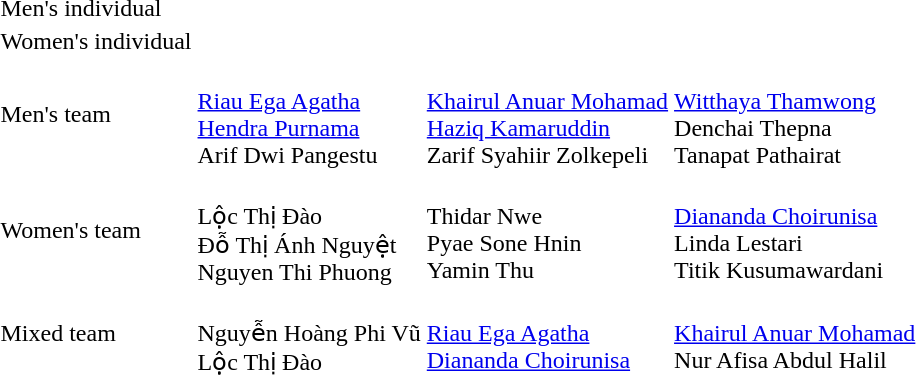<table>
<tr>
<td>Men's individual</td>
<td></td>
<td></td>
<td></td>
</tr>
<tr>
<td>Women's individual</td>
<td></td>
<td></td>
<td></td>
</tr>
<tr>
<td>Men's team</td>
<td><br><a href='#'>Riau Ega Agatha</a><br><a href='#'>Hendra Purnama</a><br>Arif Dwi Pangestu</td>
<td><br><a href='#'>Khairul Anuar Mohamad</a><br><a href='#'>Haziq Kamaruddin</a><br>Zarif Syahiir Zolkepeli</td>
<td><br><a href='#'>Witthaya Thamwong</a><br>Denchai Thepna<br>Tanapat Pathairat</td>
</tr>
<tr>
<td>Women's team</td>
<td><br>Lộc Thị Đào<br>Đỗ Thị Ánh Nguyệt<br>Nguyen Thi Phuong</td>
<td><br>Thidar Nwe<br>Pyae Sone Hnin<br>Yamin Thu</td>
<td><br><a href='#'>Diananda Choirunisa</a><br>Linda Lestari<br>Titik Kusumawardani</td>
</tr>
<tr>
<td>Mixed team</td>
<td><br>Nguyễn Hoàng Phi Vũ<br>Lộc Thị Đào</td>
<td><br><a href='#'>Riau Ega Agatha</a><br><a href='#'>Diananda Choirunisa</a></td>
<td><br><a href='#'>Khairul Anuar Mohamad</a><br>Nur Afisa Abdul Halil</td>
</tr>
</table>
